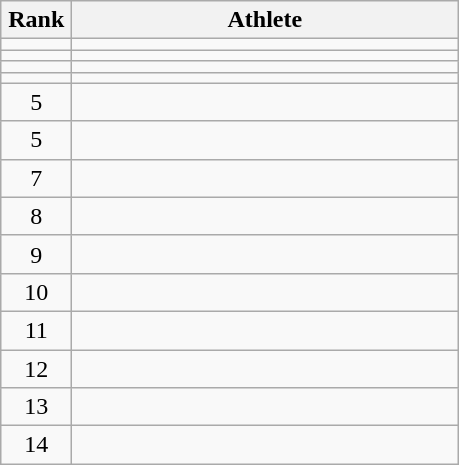<table class="wikitable" style="text-align: center;">
<tr>
<th width=40>Rank</th>
<th width=250>Athlete</th>
</tr>
<tr>
<td></td>
<td align=left></td>
</tr>
<tr>
<td></td>
<td align=left></td>
</tr>
<tr>
<td></td>
<td align=left></td>
</tr>
<tr>
<td></td>
<td align=left></td>
</tr>
<tr>
<td>5</td>
<td align=left></td>
</tr>
<tr>
<td>5</td>
<td align=left></td>
</tr>
<tr>
<td>7</td>
<td align=left></td>
</tr>
<tr>
<td>8</td>
<td align=left></td>
</tr>
<tr>
<td>9</td>
<td align=left></td>
</tr>
<tr>
<td>10</td>
<td align=left></td>
</tr>
<tr>
<td>11</td>
<td align=left></td>
</tr>
<tr>
<td>12</td>
<td align=left></td>
</tr>
<tr>
<td>13</td>
<td align=left></td>
</tr>
<tr>
<td>14</td>
<td align=left></td>
</tr>
</table>
